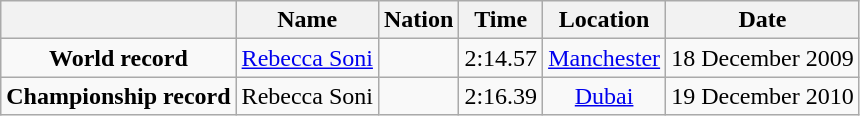<table class=wikitable style=text-align:center>
<tr>
<th></th>
<th>Name</th>
<th>Nation</th>
<th>Time</th>
<th>Location</th>
<th>Date</th>
</tr>
<tr>
<td><strong>World record</strong></td>
<td><a href='#'>Rebecca Soni</a></td>
<td></td>
<td align=left>2:14.57</td>
<td><a href='#'>Manchester</a></td>
<td>18 December 2009</td>
</tr>
<tr>
<td><strong>Championship record</strong></td>
<td>Rebecca Soni</td>
<td></td>
<td align=left>2:16.39</td>
<td><a href='#'>Dubai</a></td>
<td>19 December 2010</td>
</tr>
</table>
